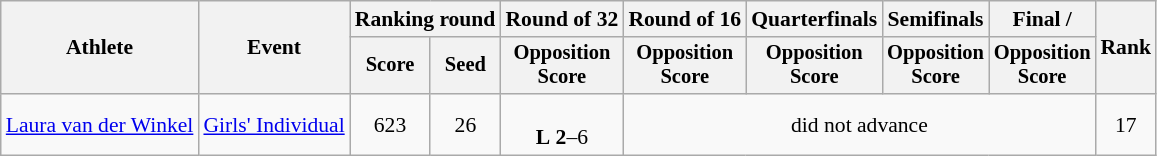<table class="wikitable" style="font-size:90%;">
<tr>
<th rowspan="2">Athlete</th>
<th rowspan="2">Event</th>
<th colspan="2">Ranking round</th>
<th>Round of 32</th>
<th>Round of 16</th>
<th>Quarterfinals</th>
<th>Semifinals</th>
<th>Final / </th>
<th rowspan=2>Rank</th>
</tr>
<tr style="font-size:95%">
<th>Score</th>
<th>Seed</th>
<th>Opposition<br>Score</th>
<th>Opposition<br>Score</th>
<th>Opposition<br>Score</th>
<th>Opposition<br>Score</th>
<th>Opposition<br>Score</th>
</tr>
<tr align=center>
<td align=left><a href='#'>Laura van der Winkel</a></td>
<td><a href='#'>Girls' Individual</a></td>
<td>623</td>
<td>26</td>
<td><br><strong>L</strong> <strong>2</strong>–6</td>
<td colspan=4>did not advance</td>
<td>17</td>
</tr>
</table>
